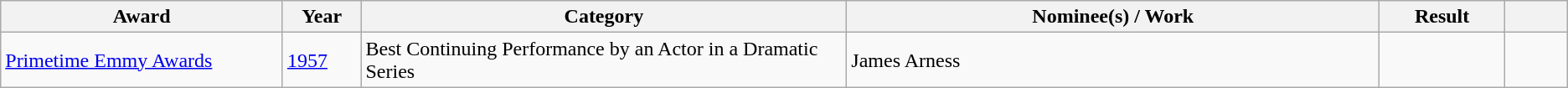<table class="wikitable sortable plainrowheaders">
<tr>
<th scope="col" style="width:18%;">Award</th>
<th scope="col" style="width:5%;">Year</th>
<th scope="col" style="width:31%;">Category</th>
<th scope="col" style="width:34%;">Nominee(s) / Work</th>
<th scope="col" style="width:8%;">Result</th>
<th scope="col" style="width:4%;" class="unsortable"></th>
</tr>
<tr>
<td><a href='#'>Primetime Emmy Awards</a></td>
<td rowspan="5"><a href='#'>1957</a></td>
<td>Best Continuing Performance by an Actor in a Dramatic Series</td>
<td>James Arness</td>
<td></td>
<td style="text-align:center;"></td>
</tr>
</table>
